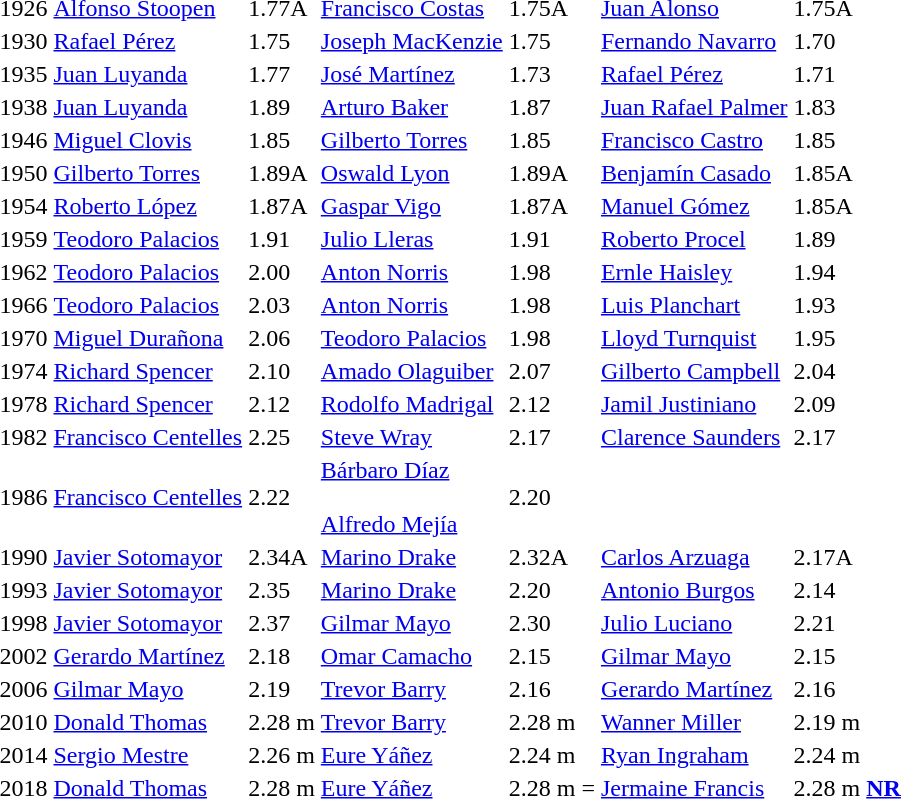<table>
<tr>
<td>1926</td>
<td><a href='#'>Alfonso Stoopen</a><br> </td>
<td>1.77A</td>
<td><a href='#'>Francisco Costas</a><br> </td>
<td>1.75A</td>
<td><a href='#'>Juan Alonso</a><br> </td>
<td>1.75A</td>
</tr>
<tr>
<td>1930</td>
<td><a href='#'>Rafael Pérez</a><br> </td>
<td>1.75</td>
<td><a href='#'>Joseph MacKenzie</a><br> </td>
<td>1.75</td>
<td><a href='#'>Fernando Navarro</a><br> </td>
<td>1.70</td>
</tr>
<tr>
<td>1935</td>
<td><a href='#'>Juan Luyanda</a><br> </td>
<td>1.77</td>
<td><a href='#'>José Martínez</a><br> </td>
<td>1.73</td>
<td><a href='#'>Rafael Pérez</a><br> </td>
<td>1.71</td>
</tr>
<tr>
<td>1938</td>
<td><a href='#'>Juan Luyanda</a><br> </td>
<td>1.89</td>
<td><a href='#'>Arturo Baker</a><br> </td>
<td>1.87</td>
<td><a href='#'>Juan Rafael Palmer</a><br> </td>
<td>1.83</td>
</tr>
<tr>
<td>1946</td>
<td><a href='#'>Miguel Clovis</a><br> </td>
<td>1.85</td>
<td><a href='#'>Gilberto Torres</a><br> </td>
<td>1.85</td>
<td><a href='#'>Francisco Castro</a><br> </td>
<td>1.85</td>
</tr>
<tr>
<td>1950</td>
<td><a href='#'>Gilberto Torres</a><br> </td>
<td>1.89A</td>
<td><a href='#'>Oswald Lyon</a><br> </td>
<td>1.89A</td>
<td><a href='#'>Benjamín Casado</a><br> </td>
<td>1.85A</td>
</tr>
<tr>
<td>1954</td>
<td><a href='#'>Roberto López</a><br> </td>
<td>1.87A</td>
<td><a href='#'>Gaspar Vigo</a><br> </td>
<td>1.87A</td>
<td><a href='#'>Manuel Gómez</a><br> </td>
<td>1.85A</td>
</tr>
<tr>
<td>1959</td>
<td><a href='#'>Teodoro Palacios</a><br> </td>
<td>1.91</td>
<td><a href='#'>Julio Lleras</a><br> </td>
<td>1.91</td>
<td><a href='#'>Roberto Procel</a><br> </td>
<td>1.89</td>
</tr>
<tr>
<td>1962</td>
<td><a href='#'>Teodoro Palacios</a><br> </td>
<td>2.00</td>
<td><a href='#'>Anton Norris</a><br> </td>
<td>1.98</td>
<td><a href='#'>Ernle Haisley</a><br> </td>
<td>1.94</td>
</tr>
<tr>
<td>1966</td>
<td><a href='#'>Teodoro Palacios</a><br> </td>
<td>2.03</td>
<td><a href='#'>Anton Norris</a><br> </td>
<td>1.98</td>
<td><a href='#'>Luis Planchart</a><br> </td>
<td>1.93</td>
</tr>
<tr>
<td>1970</td>
<td><a href='#'>Miguel Durañona</a><br> </td>
<td>2.06</td>
<td><a href='#'>Teodoro Palacios</a><br> </td>
<td>1.98</td>
<td><a href='#'>Lloyd Turnquist</a><br> </td>
<td>1.95</td>
</tr>
<tr>
<td>1974</td>
<td><a href='#'>Richard Spencer</a><br> </td>
<td>2.10</td>
<td><a href='#'>Amado Olaguiber</a><br> </td>
<td>2.07</td>
<td><a href='#'>Gilberto Campbell</a><br> </td>
<td>2.04</td>
</tr>
<tr>
<td>1978</td>
<td><a href='#'>Richard Spencer</a><br> </td>
<td>2.12</td>
<td><a href='#'>Rodolfo Madrigal</a><br> </td>
<td>2.12</td>
<td><a href='#'>Jamil Justiniano</a><br> </td>
<td>2.09</td>
</tr>
<tr>
<td>1982</td>
<td><a href='#'>Francisco Centelles</a><br> </td>
<td>2.25</td>
<td><a href='#'>Steve Wray</a><br> </td>
<td>2.17</td>
<td><a href='#'>Clarence Saunders</a><br> </td>
<td>2.17</td>
</tr>
<tr>
<td>1986</td>
<td><a href='#'>Francisco Centelles</a><br> </td>
<td>2.22</td>
<td><a href='#'>Bárbaro Díaz</a><br> <br> <a href='#'>Alfredo Mejía</a><br> </td>
<td>2.20</td>
<td></td>
<td></td>
</tr>
<tr>
<td>1990</td>
<td><a href='#'>Javier Sotomayor</a><br> </td>
<td>2.34A</td>
<td><a href='#'>Marino Drake</a><br> </td>
<td>2.32A</td>
<td><a href='#'>Carlos Arzuaga</a><br> </td>
<td>2.17A</td>
</tr>
<tr>
<td>1993</td>
<td><a href='#'>Javier Sotomayor</a><br> </td>
<td>2.35</td>
<td><a href='#'>Marino Drake</a><br> </td>
<td>2.20</td>
<td><a href='#'>Antonio Burgos</a><br> </td>
<td>2.14</td>
</tr>
<tr>
<td>1998</td>
<td><a href='#'>Javier Sotomayor</a><br> </td>
<td>2.37</td>
<td><a href='#'>Gilmar Mayo</a><br> </td>
<td>2.30</td>
<td><a href='#'>Julio Luciano</a><br> </td>
<td>2.21</td>
</tr>
<tr>
<td>2002</td>
<td><a href='#'>Gerardo Martínez</a><br> </td>
<td>2.18</td>
<td><a href='#'>Omar Camacho</a><br> </td>
<td>2.15</td>
<td><a href='#'>Gilmar Mayo</a><br> </td>
<td>2.15</td>
</tr>
<tr>
<td>2006</td>
<td><a href='#'>Gilmar Mayo</a><br></td>
<td>2.19</td>
<td><a href='#'>Trevor Barry</a><br></td>
<td>2.16</td>
<td><a href='#'>Gerardo Martínez</a><br></td>
<td>2.16</td>
</tr>
<tr>
<td>2010</td>
<td><a href='#'>Donald Thomas</a><br></td>
<td>2.28 m</td>
<td><a href='#'>Trevor Barry</a><br></td>
<td>2.28 m</td>
<td><a href='#'>Wanner Miller</a><br></td>
<td>2.19 m</td>
</tr>
<tr>
<td>2014</td>
<td><a href='#'>Sergio Mestre</a><br></td>
<td>2.26 m</td>
<td><a href='#'>Eure Yáñez</a><br></td>
<td>2.24 m</td>
<td><a href='#'>Ryan Ingraham</a><br></td>
<td>2.24 m</td>
</tr>
<tr>
<td>2018</td>
<td><a href='#'>Donald Thomas</a><br></td>
<td>2.28 m</td>
<td><a href='#'>Eure Yáñez</a><br></td>
<td>2.28 m =</td>
<td><a href='#'>Jermaine Francis</a><br></td>
<td>2.28 m <strong><a href='#'>NR</a></strong></td>
</tr>
</table>
